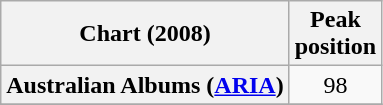<table class="wikitable sortable plainrowheaders" style="text-align:center">
<tr>
<th scope="col">Chart (2008)</th>
<th scope="col">Peak<br>position</th>
</tr>
<tr>
<th scope="row">Australian Albums (<a href='#'>ARIA</a>)</th>
<td>98</td>
</tr>
<tr>
</tr>
</table>
